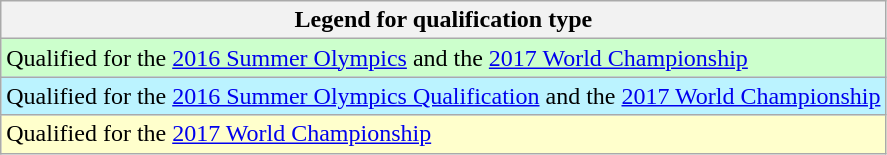<table class="wikitable">
<tr>
<th>Legend for qualification type</th>
</tr>
<tr bgcolor=#ccffcc>
<td>Qualified for the <a href='#'>2016 Summer Olympics</a> and the <a href='#'>2017 World Championship</a></td>
</tr>
<tr bgcolor=#BBF3FF>
<td>Qualified for the <a href='#'>2016 Summer Olympics Qualification</a> and the <a href='#'>2017 World Championship</a></td>
</tr>
<tr bgcolor=#ffffcc>
<td>Qualified for the <a href='#'>2017 World Championship</a></td>
</tr>
</table>
